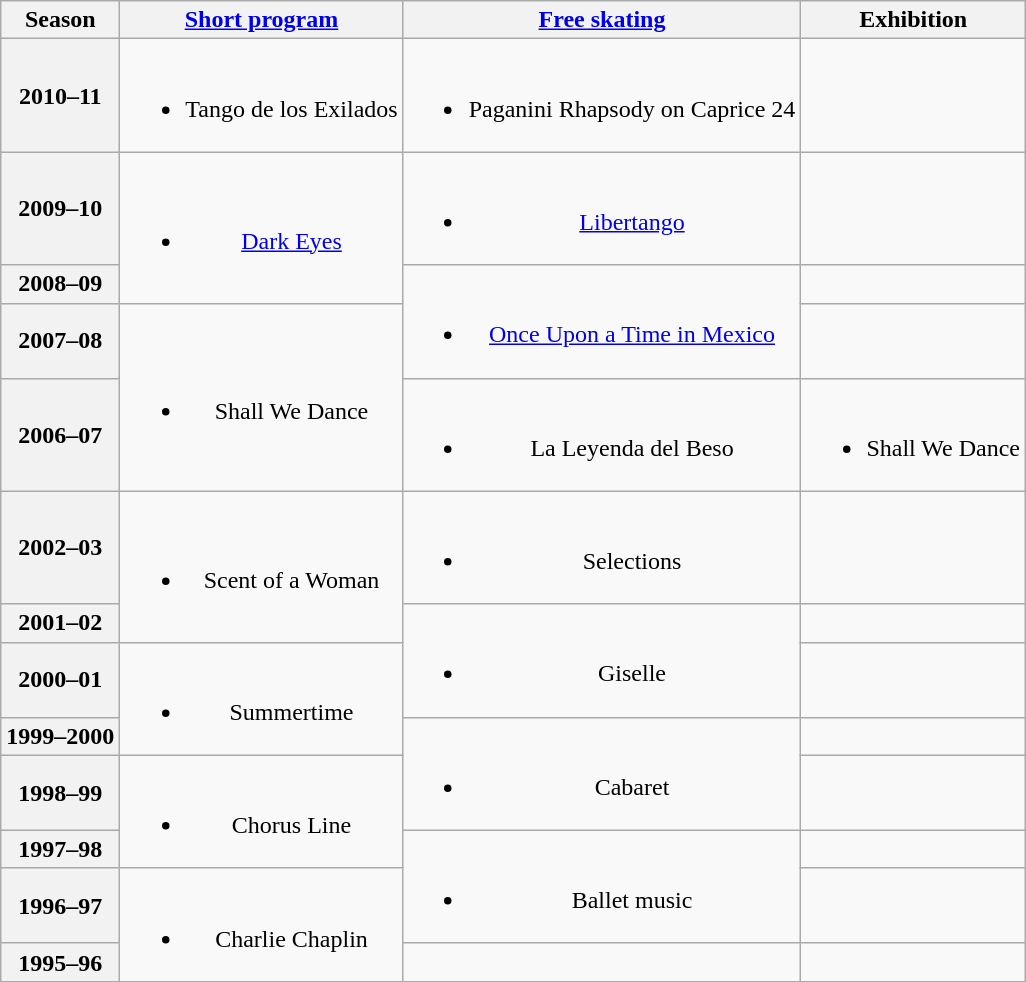<table class="wikitable" style="text-align:center">
<tr>
<th>Season</th>
<th><a href='#'>Short program</a></th>
<th><a href='#'>Free skating</a></th>
<th>Exhibition</th>
</tr>
<tr>
<th>2010–11 <br> </th>
<td><br><ul><li>Tango de los Exilados <br></li></ul></td>
<td><br><ul><li>Paganini Rhapsody on Caprice 24 <br></li></ul></td>
<td></td>
</tr>
<tr>
<th>2009–10</th>
<td rowspan=2><br><ul><li><a href='#'>Dark Eyes</a></li></ul></td>
<td><br><ul><li><a href='#'>Libertango</a> <br></li></ul></td>
<td></td>
</tr>
<tr>
<th>2008–09 <br> </th>
<td rowspan=2><br><ul><li><a href='#'>Once Upon a Time in Mexico</a> <br></li></ul></td>
<td></td>
</tr>
<tr>
<th>2007–08 <br> </th>
<td rowspan=2><br><ul><li>Shall We Dance</li></ul></td>
<td></td>
</tr>
<tr>
<th>2006–07 <br> </th>
<td><br><ul><li>La Leyenda del Beso <br></li></ul></td>
<td><br><ul><li>Shall We Dance</li></ul></td>
</tr>
<tr>
<th>2002–03</th>
<td rowspan=2><br><ul><li>Scent of a Woman</li></ul></td>
<td><br><ul><li>Selections <br></li></ul></td>
<td></td>
</tr>
<tr>
<th>2001–02</th>
<td rowspan=2><br><ul><li>Giselle <br></li></ul></td>
<td></td>
</tr>
<tr>
<th>2000–01 <br> </th>
<td rowspan=2><br><ul><li>Summertime <br></li></ul></td>
<td></td>
</tr>
<tr>
<th>1999–2000</th>
<td rowspan=2><br><ul><li>Cabaret</li></ul></td>
<td></td>
</tr>
<tr>
<th>1998–99</th>
<td rowspan=2><br><ul><li>Chorus Line</li></ul></td>
<td></td>
</tr>
<tr>
<th>1997–98</th>
<td rowspan=2><br><ul><li>Ballet music</li></ul></td>
<td></td>
</tr>
<tr>
<th>1996–97</th>
<td rowspan=2><br><ul><li>Charlie Chaplin</li></ul></td>
<td></td>
</tr>
<tr>
<th>1995–96</th>
<td></td>
<td></td>
</tr>
</table>
